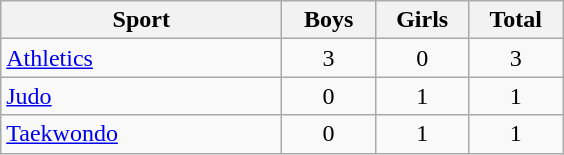<table class="wikitable sortable" style="text-align:center;">
<tr>
<th width=180>Sport</th>
<th width=55>Boys</th>
<th width=55>Girls</th>
<th width=55>Total</th>
</tr>
<tr>
<td align=left><a href='#'>Athletics</a></td>
<td>3</td>
<td>0</td>
<td>3</td>
</tr>
<tr>
<td align=left><a href='#'>Judo</a></td>
<td>0</td>
<td>1</td>
<td>1</td>
</tr>
<tr>
<td align=left><a href='#'>Taekwondo</a></td>
<td>0</td>
<td>1</td>
<td>1</td>
</tr>
</table>
